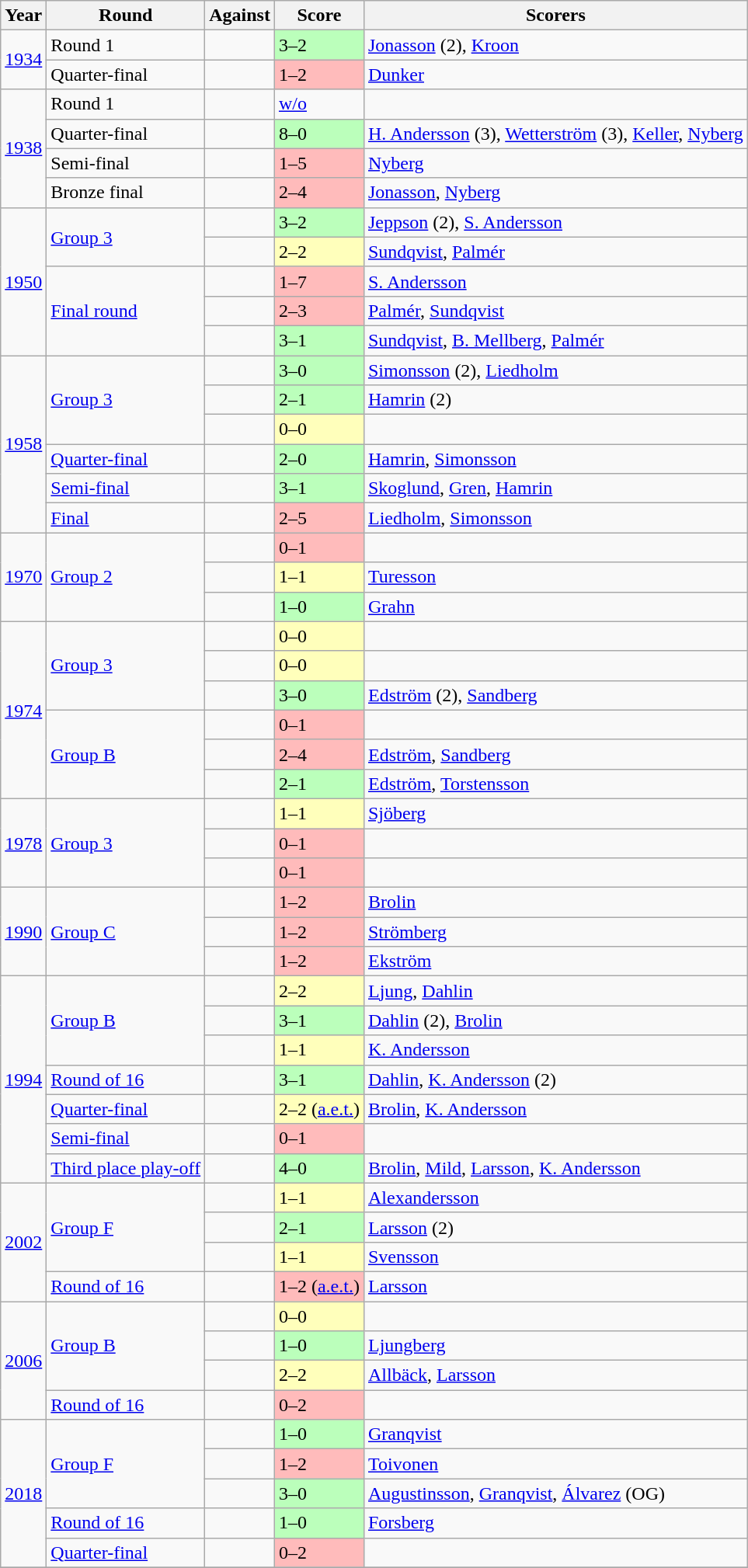<table class="wikitable sortable" style="text-align:left;">
<tr>
<th>Year</th>
<th>Round</th>
<th>Against</th>
<th>Score</th>
<th>Scorers</th>
</tr>
<tr>
<td rowspan="2"> <a href='#'>1934</a></td>
<td>Round 1</td>
<td></td>
<td bgcolor="#bbffbb">3–2</td>
<td><a href='#'>Jonasson</a> (2), <a href='#'>Kroon</a></td>
</tr>
<tr>
<td>Quarter-final</td>
<td></td>
<td bgcolor="#ffbbbb">1–2</td>
<td><a href='#'>Dunker</a></td>
</tr>
<tr>
<td rowspan="4"> <a href='#'>1938</a></td>
<td>Round 1</td>
<td></td>
<td><a href='#'>w/o</a></td>
<td></td>
</tr>
<tr>
<td>Quarter-final</td>
<td></td>
<td bgcolor="#bbffbb">8–0</td>
<td><a href='#'>H. Andersson</a> (3), <a href='#'>Wetterström</a> (3), <a href='#'>Keller</a>, <a href='#'>Nyberg</a></td>
</tr>
<tr>
<td>Semi-final</td>
<td></td>
<td bgcolor="#ffbbbb">1–5</td>
<td><a href='#'>Nyberg</a></td>
</tr>
<tr>
<td>Bronze final</td>
<td></td>
<td bgcolor="#ffbbbb">2–4</td>
<td><a href='#'>Jonasson</a>, <a href='#'>Nyberg</a></td>
</tr>
<tr>
<td rowspan="5"> <a href='#'>1950</a></td>
<td rowspan=2><a href='#'>Group 3</a></td>
<td></td>
<td bgcolor="#bbffbb">3–2</td>
<td><a href='#'>Jeppson</a> (2), <a href='#'>S. Andersson</a></td>
</tr>
<tr>
<td></td>
<td bgcolor="#ffffbb">2–2</td>
<td><a href='#'>Sundqvist</a>, <a href='#'>Palmér</a></td>
</tr>
<tr>
<td rowspan=3><a href='#'>Final round</a></td>
<td></td>
<td bgcolor="#ffbbbb">1–7</td>
<td><a href='#'>S. Andersson</a></td>
</tr>
<tr>
<td></td>
<td bgcolor="#ffbbbb">2–3</td>
<td><a href='#'>Palmér</a>, <a href='#'>Sundqvist</a></td>
</tr>
<tr>
<td></td>
<td bgcolor="#bbffbb">3–1</td>
<td><a href='#'>Sundqvist</a>, <a href='#'>B. Mellberg</a>, <a href='#'>Palmér</a></td>
</tr>
<tr>
<td rowspan="6"> <a href='#'>1958</a></td>
<td rowspan=3><a href='#'>Group 3</a></td>
<td></td>
<td bgcolor="#bbffbb">3–0</td>
<td><a href='#'>Simonsson</a> (2), <a href='#'>Liedholm</a></td>
</tr>
<tr>
<td></td>
<td bgcolor="#bbffbb">2–1</td>
<td><a href='#'>Hamrin</a> (2)</td>
</tr>
<tr>
<td></td>
<td bgcolor="#ffffbb">0–0</td>
<td></td>
</tr>
<tr>
<td><a href='#'>Quarter-final</a></td>
<td></td>
<td bgcolor="#bbffbb">2–0</td>
<td><a href='#'>Hamrin</a>, <a href='#'>Simonsson</a></td>
</tr>
<tr>
<td><a href='#'>Semi-final</a></td>
<td></td>
<td bgcolor="#bbffbb">3–1</td>
<td><a href='#'>Skoglund</a>, <a href='#'>Gren</a>, <a href='#'>Hamrin</a></td>
</tr>
<tr>
<td><a href='#'>Final</a></td>
<td></td>
<td bgcolor="#ffbbbb">2–5</td>
<td><a href='#'>Liedholm</a>, <a href='#'>Simonsson</a></td>
</tr>
<tr>
<td rowspan="3"> <a href='#'>1970</a></td>
<td rowspan=3><a href='#'>Group 2</a></td>
<td></td>
<td bgcolor="#ffbbbb">0–1</td>
<td></td>
</tr>
<tr>
<td></td>
<td bgcolor="#ffffbb">1–1</td>
<td><a href='#'>Turesson</a></td>
</tr>
<tr>
<td></td>
<td bgcolor="#bbffbb">1–0</td>
<td><a href='#'>Grahn</a></td>
</tr>
<tr>
<td rowspan="6"> <a href='#'>1974</a></td>
<td rowspan=3><a href='#'>Group 3</a></td>
<td></td>
<td bgcolor="#ffffbb">0–0</td>
<td></td>
</tr>
<tr>
<td></td>
<td bgcolor="#ffffbb">0–0</td>
<td></td>
</tr>
<tr>
<td></td>
<td bgcolor="#bbffbb">3–0</td>
<td><a href='#'>Edström</a> (2), <a href='#'>Sandberg</a></td>
</tr>
<tr>
<td rowspan=3><a href='#'>Group B</a></td>
<td></td>
<td bgcolor="#ffbbbb">0–1</td>
<td></td>
</tr>
<tr>
<td></td>
<td bgcolor="#ffbbbb">2–4</td>
<td><a href='#'>Edström</a>, <a href='#'>Sandberg</a></td>
</tr>
<tr>
<td></td>
<td bgcolor="#bbffbb">2–1</td>
<td><a href='#'>Edström</a>, <a href='#'>Torstensson</a></td>
</tr>
<tr>
<td rowspan="3"> <a href='#'>1978</a></td>
<td rowspan=3><a href='#'>Group 3</a></td>
<td></td>
<td bgcolor="#ffffbb">1–1</td>
<td><a href='#'>Sjöberg</a></td>
</tr>
<tr>
<td></td>
<td bgcolor="#ffbbbb">0–1</td>
<td></td>
</tr>
<tr>
<td></td>
<td bgcolor="#ffbbbb">0–1</td>
<td></td>
</tr>
<tr>
<td rowspan="3"> <a href='#'>1990</a></td>
<td rowspan=3><a href='#'>Group C</a></td>
<td></td>
<td bgcolor="#ffbbbb">1–2</td>
<td><a href='#'>Brolin</a></td>
</tr>
<tr>
<td></td>
<td bgcolor="#ffbbbb">1–2</td>
<td><a href='#'>Strömberg</a></td>
</tr>
<tr>
<td></td>
<td bgcolor="#ffbbbb">1–2</td>
<td><a href='#'>Ekström</a></td>
</tr>
<tr>
<td rowspan="7"> <a href='#'>1994</a></td>
<td rowspan=3><a href='#'>Group B</a></td>
<td></td>
<td bgcolor="#ffffbb">2–2</td>
<td><a href='#'>Ljung</a>, <a href='#'>Dahlin</a></td>
</tr>
<tr>
<td></td>
<td bgcolor="#bbffbb">3–1</td>
<td><a href='#'>Dahlin</a> (2), <a href='#'>Brolin</a></td>
</tr>
<tr>
<td></td>
<td bgcolor="#ffffbb">1–1</td>
<td><a href='#'>K. Andersson</a></td>
</tr>
<tr>
<td><a href='#'>Round of 16</a></td>
<td></td>
<td bgcolor="#bbffbb">3–1</td>
<td><a href='#'>Dahlin</a>, <a href='#'>K. Andersson</a> (2)</td>
</tr>
<tr>
<td><a href='#'>Quarter-final</a></td>
<td></td>
<td bgcolor="#ffffbb">2–2 (<a href='#'>a.e.t.</a>)</td>
<td><a href='#'>Brolin</a>, <a href='#'>K. Andersson</a></td>
</tr>
<tr>
<td><a href='#'>Semi-final</a></td>
<td></td>
<td bgcolor="#ffbbbb">0–1</td>
<td></td>
</tr>
<tr>
<td><a href='#'>Third place play-off</a></td>
<td></td>
<td bgcolor="#bbffbb">4–0</td>
<td><a href='#'>Brolin</a>, <a href='#'>Mild</a>, <a href='#'>Larsson</a>, <a href='#'>K. Andersson</a></td>
</tr>
<tr>
<td rowspan="4">  <a href='#'>2002</a></td>
<td rowspan=3><a href='#'>Group F</a></td>
<td></td>
<td bgcolor="#ffffbb">1–1</td>
<td><a href='#'>Alexandersson</a></td>
</tr>
<tr>
<td></td>
<td bgcolor="#bbffbb">2–1</td>
<td><a href='#'>Larsson</a> (2)</td>
</tr>
<tr>
<td></td>
<td bgcolor="#ffffbb">1–1</td>
<td><a href='#'>Svensson</a></td>
</tr>
<tr>
<td><a href='#'>Round of 16</a></td>
<td></td>
<td bgcolor="#ffbbbb">1–2 (<a href='#'>a.e.t.</a>)</td>
<td><a href='#'>Larsson</a></td>
</tr>
<tr>
<td rowspan="4"> <a href='#'>2006</a></td>
<td rowspan=3><a href='#'>Group B</a></td>
<td></td>
<td bgcolor="#ffffbb">0–0</td>
<td></td>
</tr>
<tr>
<td></td>
<td bgcolor="#bbffbb">1–0</td>
<td><a href='#'>Ljungberg</a></td>
</tr>
<tr>
<td></td>
<td bgcolor="#ffffbb">2–2</td>
<td><a href='#'>Allbäck</a>, <a href='#'>Larsson</a></td>
</tr>
<tr>
<td><a href='#'>Round of 16</a></td>
<td></td>
<td bgcolor="#ffbbbb">0–2</td>
<td></td>
</tr>
<tr>
<td rowspan="5"> <a href='#'>2018</a></td>
<td rowspan=3><a href='#'>Group F</a></td>
<td></td>
<td bgcolor="#bbffbb">1–0</td>
<td><a href='#'>Granqvist</a></td>
</tr>
<tr>
<td></td>
<td bgcolor="#ffbbbb">1–2</td>
<td><a href='#'>Toivonen</a></td>
</tr>
<tr>
<td></td>
<td bgcolor="#bbffbb">3–0</td>
<td><a href='#'>Augustinsson</a>, <a href='#'>Granqvist</a>, <a href='#'>Álvarez</a> (OG)</td>
</tr>
<tr>
<td><a href='#'>Round of 16</a></td>
<td></td>
<td bgcolor="#bbffbb">1–0</td>
<td><a href='#'>Forsberg</a></td>
</tr>
<tr>
<td><a href='#'>Quarter-final</a></td>
<td></td>
<td bgcolor="#ffbbbb">0–2</td>
<td></td>
</tr>
<tr>
</tr>
</table>
